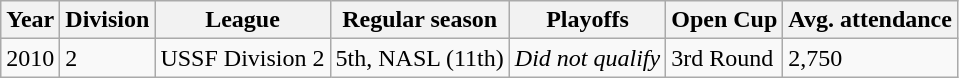<table class="wikitable">
<tr>
<th>Year</th>
<th>Division</th>
<th>League</th>
<th>Regular season</th>
<th>Playoffs</th>
<th>Open Cup</th>
<th>Avg. attendance</th>
</tr>
<tr>
<td>2010</td>
<td>2</td>
<td>USSF Division 2</td>
<td>5th, NASL (11th)</td>
<td><em>Did not qualify</em></td>
<td>3rd Round</td>
<td>2,750</td>
</tr>
</table>
